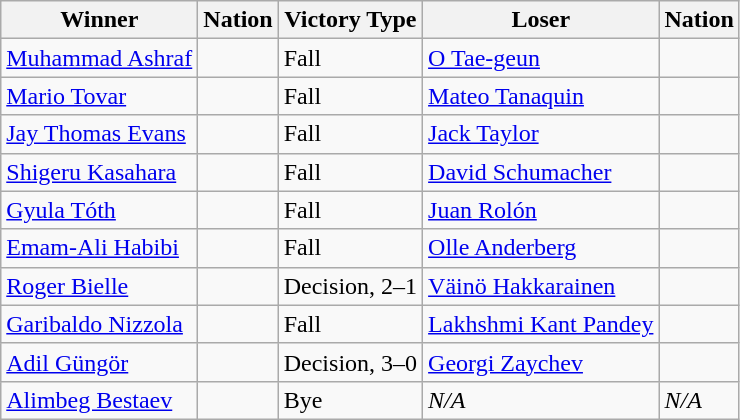<table class="wikitable sortable" style="text-align:left;">
<tr>
<th>Winner</th>
<th>Nation</th>
<th>Victory Type</th>
<th>Loser</th>
<th>Nation</th>
</tr>
<tr>
<td><a href='#'>Muhammad Ashraf</a></td>
<td></td>
<td>Fall</td>
<td><a href='#'>O Tae-geun</a></td>
<td></td>
</tr>
<tr>
<td><a href='#'>Mario Tovar</a></td>
<td></td>
<td>Fall</td>
<td><a href='#'>Mateo Tanaquin</a></td>
<td></td>
</tr>
<tr>
<td><a href='#'>Jay Thomas Evans</a></td>
<td></td>
<td>Fall</td>
<td><a href='#'>Jack Taylor</a></td>
<td></td>
</tr>
<tr>
<td><a href='#'>Shigeru Kasahara</a></td>
<td></td>
<td>Fall</td>
<td><a href='#'>David Schumacher</a></td>
<td></td>
</tr>
<tr>
<td><a href='#'>Gyula Tóth</a></td>
<td></td>
<td>Fall</td>
<td><a href='#'>Juan Rolón</a></td>
<td></td>
</tr>
<tr>
<td><a href='#'>Emam-Ali Habibi</a></td>
<td></td>
<td>Fall</td>
<td><a href='#'>Olle Anderberg</a></td>
<td></td>
</tr>
<tr>
<td><a href='#'>Roger Bielle</a></td>
<td></td>
<td>Decision, 2–1</td>
<td><a href='#'>Väinö Hakkarainen</a></td>
<td></td>
</tr>
<tr>
<td><a href='#'>Garibaldo Nizzola</a></td>
<td></td>
<td>Fall</td>
<td><a href='#'>Lakhshmi Kant Pandey</a></td>
<td></td>
</tr>
<tr>
<td><a href='#'>Adil Güngör</a></td>
<td></td>
<td>Decision, 3–0</td>
<td><a href='#'>Georgi Zaychev</a></td>
<td></td>
</tr>
<tr>
<td><a href='#'>Alimbeg Bestaev</a></td>
<td></td>
<td>Bye</td>
<td><em>N/A</em></td>
<td><em>N/A</em></td>
</tr>
</table>
